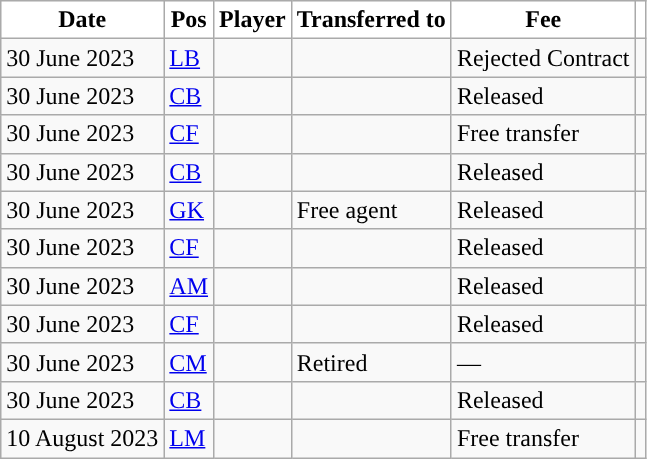<table class="wikitable plainrowheaders sortable">
<tr>
<th style="background-color:white;">Date</th>
<th style="background-color:white;">Pos</th>
<th style="background-color:white;">Player</th>
<th style="background-color:white;">Transferred to</th>
<th style="background-color:white;">Fee</th>
<th style="background-color:white;"></th>
</tr>
<tr>
<td>30 June 2023</td>
<td><a href='#'>LB</a></td>
<td></td>
<td></td>
<td>Rejected Contract</td>
<td></td>
</tr>
<tr>
<td>30 June 2023</td>
<td><a href='#'>CB</a></td>
<td></td>
<td></td>
<td>Released</td>
<td></td>
</tr>
<tr>
<td>30 June 2023</td>
<td><a href='#'>CF</a></td>
<td></td>
<td></td>
<td>Free transfer</td>
<td></td>
</tr>
<tr>
<td>30 June 2023</td>
<td><a href='#'>CB</a></td>
<td></td>
<td></td>
<td>Released</td>
<td></td>
</tr>
<tr>
<td>30 June 2023</td>
<td><a href='#'>GK</a></td>
<td></td>
<td>Free agent</td>
<td>Released</td>
<td></td>
</tr>
<tr>
<td>30 June 2023</td>
<td><a href='#'>CF</a></td>
<td></td>
<td></td>
<td>Released</td>
<td></td>
</tr>
<tr>
<td>30 June 2023</td>
<td><a href='#'>AM</a></td>
<td></td>
<td></td>
<td>Released</td>
<td></td>
</tr>
<tr>
<td>30 June 2023</td>
<td><a href='#'>CF</a></td>
<td></td>
<td></td>
<td>Released</td>
<td></td>
</tr>
<tr>
<td>30 June 2023</td>
<td><a href='#'>CM</a></td>
<td></td>
<td>Retired</td>
<td>—</td>
<td></td>
</tr>
<tr>
<td>30 June 2023</td>
<td><a href='#'>CB</a></td>
<td></td>
<td></td>
<td>Released</td>
<td></td>
</tr>
<tr>
<td>10 August 2023</td>
<td><a href='#'>LM</a></td>
<td></td>
<td></td>
<td>Free transfer</td>
<td></td>
</tr>
</table>
